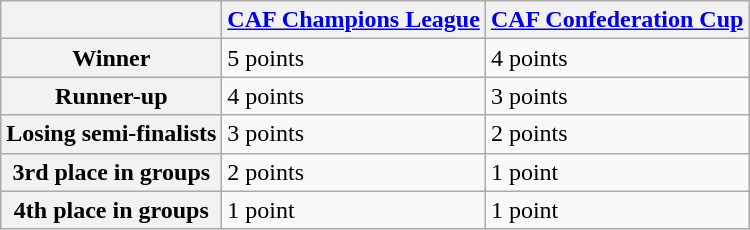<table class="wikitable">
<tr>
<th></th>
<th><a href='#'>CAF Champions League</a></th>
<th><a href='#'>CAF Confederation Cup</a></th>
</tr>
<tr>
<th>Winner</th>
<td>5 points</td>
<td>4 points</td>
</tr>
<tr>
<th>Runner-up</th>
<td>4 points</td>
<td>3 points</td>
</tr>
<tr>
<th>Losing semi-finalists</th>
<td>3 points</td>
<td>2 points</td>
</tr>
<tr>
<th>3rd place in groups</th>
<td>2 points</td>
<td>1 point</td>
</tr>
<tr>
<th>4th place in groups</th>
<td>1 point</td>
<td>1 point</td>
</tr>
</table>
